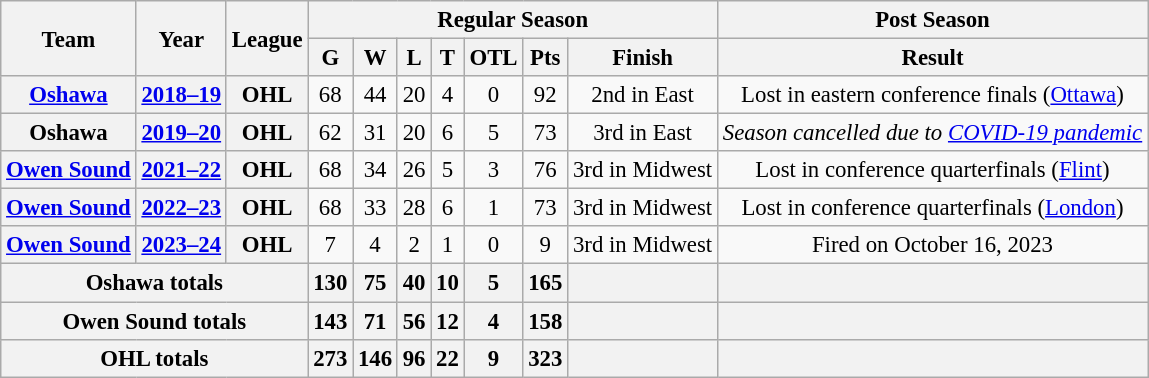<table class="wikitable" style="font-size: 95%; text-align:center;">
<tr>
<th rowspan="2">Team</th>
<th rowspan="2">Year</th>
<th rowspan="2">League</th>
<th colspan="7">Regular Season</th>
<th colspan="1">Post Season</th>
</tr>
<tr>
<th>G</th>
<th>W</th>
<th>L</th>
<th>T</th>
<th>OTL</th>
<th>Pts</th>
<th>Finish</th>
<th>Result</th>
</tr>
<tr>
<th><a href='#'>Oshawa</a></th>
<th><a href='#'>2018–19</a></th>
<th>OHL</th>
<td>68</td>
<td>44</td>
<td>20</td>
<td>4</td>
<td>0</td>
<td>92</td>
<td>2nd in East</td>
<td>Lost in eastern conference finals (<a href='#'>Ottawa</a>)</td>
</tr>
<tr>
<th>Oshawa</th>
<th><a href='#'>2019–20</a></th>
<th>OHL</th>
<td>62</td>
<td>31</td>
<td>20</td>
<td>6</td>
<td>5</td>
<td>73</td>
<td>3rd in East</td>
<td><em>Season cancelled due to <a href='#'>COVID-19 pandemic</a></em></td>
</tr>
<tr>
<th><a href='#'>Owen Sound</a></th>
<th><a href='#'>2021–22</a></th>
<th>OHL</th>
<td>68</td>
<td>34</td>
<td>26</td>
<td>5</td>
<td>3</td>
<td>76</td>
<td>3rd in Midwest</td>
<td>Lost in conference quarterfinals (<a href='#'>Flint</a>)</td>
</tr>
<tr>
<th><a href='#'>Owen Sound</a></th>
<th><a href='#'>2022–23</a></th>
<th>OHL</th>
<td>68</td>
<td>33</td>
<td>28</td>
<td>6</td>
<td>1</td>
<td>73</td>
<td>3rd in Midwest</td>
<td>Lost in conference quarterfinals (<a href='#'>London</a>)</td>
</tr>
<tr>
<th><a href='#'>Owen Sound</a></th>
<th><a href='#'>2023–24</a></th>
<th>OHL</th>
<td>7</td>
<td>4</td>
<td>2</td>
<td>1</td>
<td>0</td>
<td>9</td>
<td>3rd in Midwest</td>
<td>Fired on October 16, 2023</td>
</tr>
<tr>
<th colspan="3">Oshawa totals</th>
<th>130</th>
<th>75</th>
<th>40</th>
<th>10</th>
<th>5</th>
<th>165</th>
<th></th>
<th></th>
</tr>
<tr>
<th colspan="3">Owen Sound totals</th>
<th>143</th>
<th>71</th>
<th>56</th>
<th>12</th>
<th>4</th>
<th>158</th>
<th></th>
<th></th>
</tr>
<tr>
<th colspan="3">OHL totals</th>
<th>273</th>
<th>146</th>
<th>96</th>
<th>22</th>
<th>9</th>
<th>323</th>
<th></th>
<th></th>
</tr>
</table>
